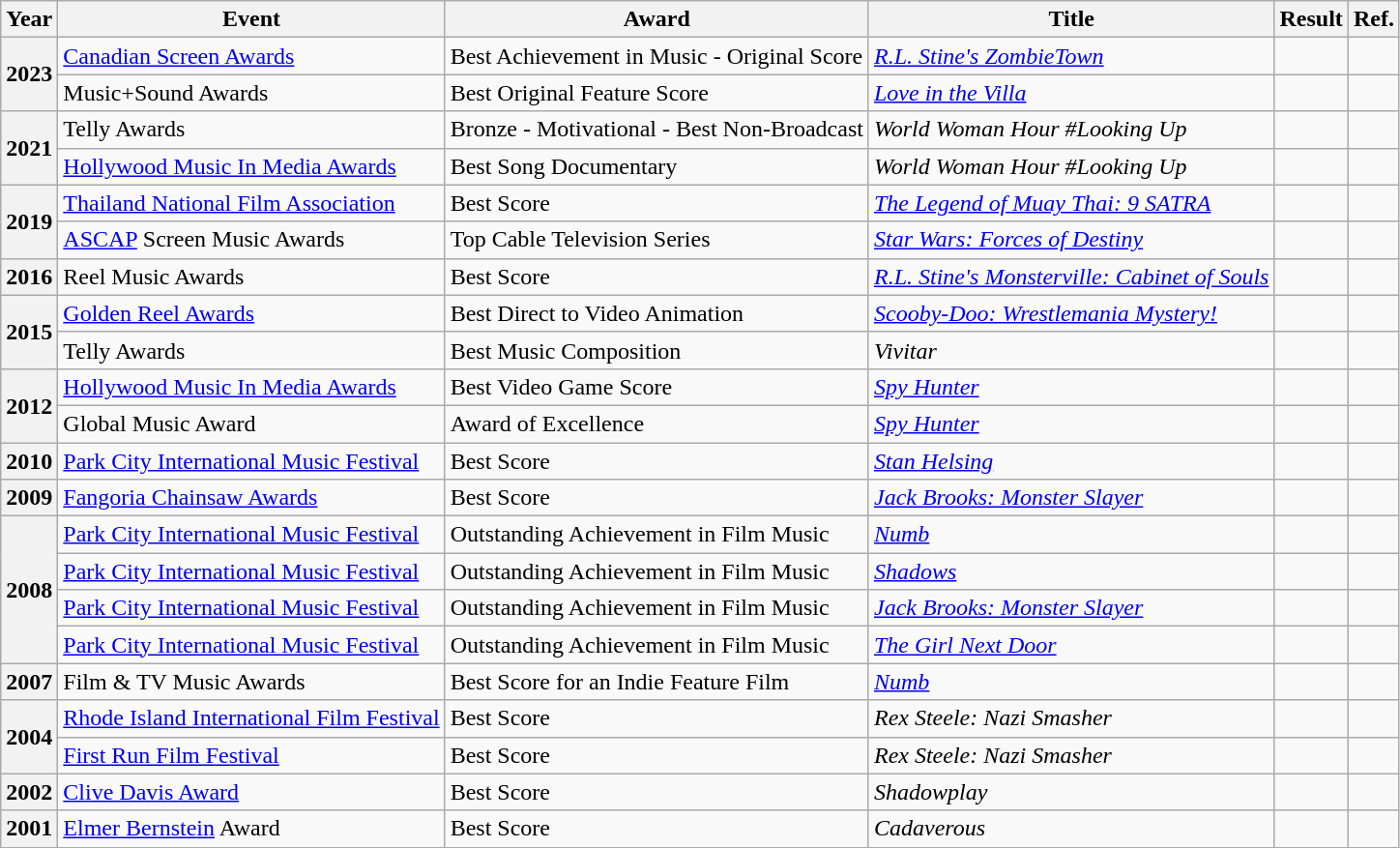<table class="wikitable plainrowheaders sortable">
<tr>
<th scope="col">Year</th>
<th scope="col">Event</th>
<th scope="col">Award</th>
<th scope="col">Title</th>
<th scope="col">Result</th>
<th scope="col">Ref.</th>
</tr>
<tr>
<th rowspan="2" scope="row">2023</th>
<td><a href='#'>Canadian Screen Awards</a></td>
<td>Best Achievement in Music - Original Score</td>
<td><em><a href='#'>R.L. Stine's ZombieTown</a></em></td>
<td></td>
<td></td>
</tr>
<tr>
<td>Music+Sound Awards</td>
<td>Best Original Feature Score</td>
<td><em><a href='#'>Love in the Villa</a></em></td>
<td></td>
<td></td>
</tr>
<tr>
<th rowspan="2" scope="row">2021</th>
<td>Telly Awards</td>
<td>Bronze - Motivational - Best Non-Broadcast</td>
<td><em>World Woman Hour #Looking Up</em></td>
<td></td>
<td></td>
</tr>
<tr>
<td><a href='#'>Hollywood Music In Media Awards</a></td>
<td>Best Song Documentary</td>
<td><em>World Woman Hour #Looking Up</em></td>
<td></td>
<td></td>
</tr>
<tr>
<th rowspan="2" scope="row">2019</th>
<td><a href='#'>Thailand National Film Association</a></td>
<td>Best Score</td>
<td><a href='#'><em>The Legend of Muay Thai: 9 SATRA</em></a></td>
<td></td>
<td></td>
</tr>
<tr>
<td><a href='#'>ASCAP</a> Screen Music Awards</td>
<td>Top Cable Television Series</td>
<td><a href='#'><em>Star Wars: Forces of Destiny</em></a></td>
<td></td>
<td></td>
</tr>
<tr>
<th scope="row">2016</th>
<td>Reel Music Awards</td>
<td>Best Score</td>
<td><em><a href='#'>R.L. Stine's Monsterville: Cabinet of Souls</a></em></td>
<td></td>
<td></td>
</tr>
<tr>
<th rowspan="2" scope="row">2015</th>
<td><a href='#'>Golden Reel Awards</a></td>
<td>Best Direct to Video Animation</td>
<td><a href='#'><em>Scooby-Doo: Wrestlemania Mystery!</em></a></td>
<td></td>
<td></td>
</tr>
<tr>
<td>Telly Awards</td>
<td>Best Music Composition</td>
<td><em>Vivitar</em></td>
<td></td>
<td></td>
</tr>
<tr>
<th rowspan="2" scope="row">2012</th>
<td><a href='#'>Hollywood Music In Media Awards</a></td>
<td>Best Video Game Score</td>
<td><em><a href='#'>Spy Hunter</a></em></td>
<td></td>
<td></td>
</tr>
<tr>
<td>Global Music Award</td>
<td>Award of Excellence</td>
<td><em><a href='#'>Spy Hunter</a></em></td>
<td></td>
<td></td>
</tr>
<tr>
<th scope="row">2010</th>
<td><a href='#'>Park City International Music Festival</a></td>
<td>Best Score</td>
<td><em><a href='#'>Stan Helsing</a></em></td>
<td></td>
<td></td>
</tr>
<tr>
<th scope="row">2009</th>
<td><a href='#'>Fangoria Chainsaw Awards</a></td>
<td>Best Score</td>
<td><em><a href='#'>Jack Brooks: Monster Slayer</a></em></td>
<td></td>
<td></td>
</tr>
<tr>
<th rowspan="4" scope="row">2008</th>
<td><a href='#'>Park City International Music Festival</a></td>
<td>Outstanding Achievement in Film Music</td>
<td><em><a href='#'>Numb</a></em></td>
<td></td>
<td></td>
</tr>
<tr>
<td><a href='#'>Park City International Music Festival</a></td>
<td>Outstanding Achievement in Film Music</td>
<td><em><a href='#'>Shadows</a></em></td>
<td></td>
<td></td>
</tr>
<tr>
<td><a href='#'>Park City International Music Festival</a></td>
<td>Outstanding Achievement in Film Music</td>
<td><em><a href='#'>Jack Brooks: Monster Slayer</a></em></td>
<td></td>
<td></td>
</tr>
<tr>
<td><a href='#'>Park City International Music Festival</a></td>
<td>Outstanding Achievement in Film Music</td>
<td><em><a href='#'>The Girl Next Door</a></em></td>
<td></td>
<td></td>
</tr>
<tr>
<th scope="row">2007</th>
<td>Film & TV Music Awards</td>
<td>Best Score for an Indie Feature Film</td>
<td><em><a href='#'>Numb</a></em></td>
<td></td>
<td></td>
</tr>
<tr>
<th rowspan="2" scope="row">2004</th>
<td><a href='#'>Rhode Island International Film Festival</a></td>
<td>Best Score</td>
<td><em>Rex Steele: Nazi Smasher</em></td>
<td></td>
<td></td>
</tr>
<tr>
<td><a href='#'>First Run Film Festival</a></td>
<td>Best Score</td>
<td><em>Rex Steele: Nazi Smasher</em></td>
<td></td>
<td></td>
</tr>
<tr>
<th scope="row">2002</th>
<td><a href='#'>Clive Davis Award</a></td>
<td>Best Score</td>
<td><em>Shadowplay</em></td>
<td></td>
<td></td>
</tr>
<tr>
<th scope="row">2001</th>
<td><a href='#'>Elmer Bernstein</a> Award</td>
<td>Best Score</td>
<td><em>Cadaverous</em></td>
<td></td>
<td></td>
</tr>
</table>
